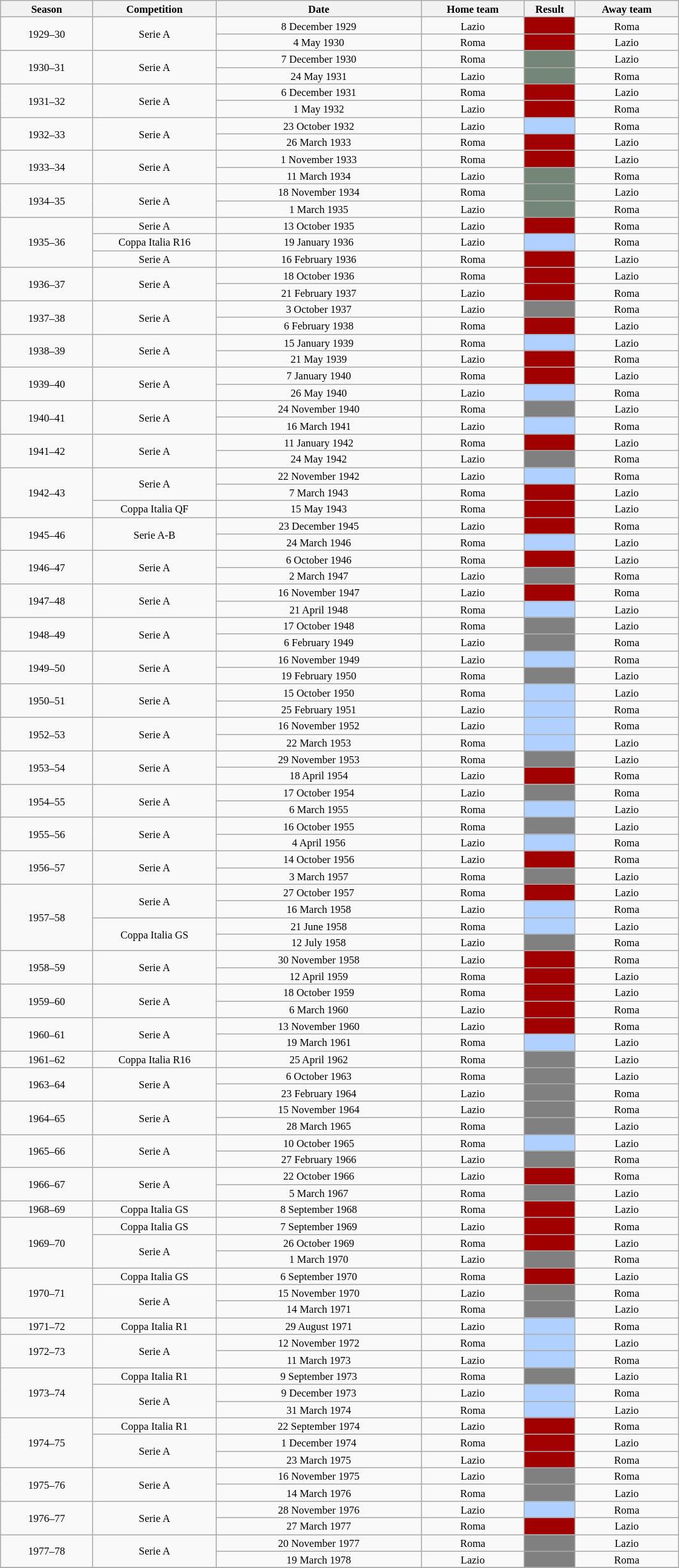<table class="wikitable" style="text-align: center; font-size: 11px">
<tr>
<th width=9%>Season</th>
<th width=12%>Competition</th>
<th width=20%>Date</th>
<th width=10%>Home team</th>
<th width=5%>Result</th>
<th width=10%>Away team</th>
</tr>
<tr>
<td rowspan="2">1929–30</td>
<td rowspan="2">Serie A</td>
<td>8 December 1929</td>
<td>Lazio</td>
<td bgcolor=#A00000></td>
<td>Roma</td>
</tr>
<tr>
<td>4 May 1930</td>
<td>Roma</td>
<td bgcolor=#A00000></td>
<td>Lazio</td>
</tr>
<tr>
<td rowspan="2">1930–31</td>
<td rowspan="2">Serie A</td>
<td>7 December 1930</td>
<td>Roma</td>
<td bgcolor=738678></td>
<td>Lazio</td>
</tr>
<tr>
<td>24 May 1931</td>
<td>Lazio</td>
<td bgcolor=738678></td>
<td>Roma</td>
</tr>
<tr>
<td rowspan="2">1931–32</td>
<td rowspan=2>Serie A</td>
<td>6 December 1931</td>
<td>Roma</td>
<td bgcolor=#A00000></td>
<td>Lazio</td>
</tr>
<tr>
<td>1 May 1932</td>
<td>Lazio</td>
<td bgcolor=#A00000></td>
<td>Roma</td>
</tr>
<tr>
<td rowspan="2">1932–33</td>
<td rowspan=2>Serie A</td>
<td>23 October 1932</td>
<td>Lazio</td>
<td bgcolor=#B0d0ff></td>
<td>Roma</td>
</tr>
<tr>
<td>26 March 1933</td>
<td>Roma</td>
<td bgcolor=#A00000></td>
<td>Lazio</td>
</tr>
<tr>
<td rowspan="2">1933–34</td>
<td rowspan=2>Serie A</td>
<td>1 November 1933</td>
<td>Roma</td>
<td bgcolor=#A00000></td>
<td>Lazio</td>
</tr>
<tr>
<td>11 March 1934</td>
<td>Lazio</td>
<td bgcolor=738678></td>
<td>Roma</td>
</tr>
<tr>
<td rowspan="2">1934–35</td>
<td rowspan=2>Serie A</td>
<td>18 November 1934</td>
<td>Roma</td>
<td bgcolor=738678></td>
<td>Lazio</td>
</tr>
<tr>
<td>1 March 1935</td>
<td>Lazio</td>
<td bgcolor=738678></td>
<td>Roma</td>
</tr>
<tr>
<td rowspan="3">1935–36</td>
<td>Serie A</td>
<td>13 October 1935</td>
<td>Lazio</td>
<td bgcolor=#A00000></td>
<td>Roma</td>
</tr>
<tr>
<td>Coppa Italia R16</td>
<td>19 January 1936</td>
<td>Lazio</td>
<td bgcolor=#B0d0ff></td>
<td>Roma</td>
</tr>
<tr>
<td>Serie A</td>
<td>16 February 1936</td>
<td>Roma</td>
<td bgcolor=#A00000></td>
<td>Lazio</td>
</tr>
<tr>
<td rowspan="2">1936–37</td>
<td rowspan="2">Serie A</td>
<td>18 October 1936</td>
<td>Roma</td>
<td bgcolor=#A00000></td>
<td>Lazio</td>
</tr>
<tr>
<td>21 February 1937</td>
<td>Lazio</td>
<td bgcolor=#A00000></td>
<td>Roma</td>
</tr>
<tr>
<td rowspan="2">1937–38</td>
<td rowspan="2">Serie A</td>
<td>3 October 1937</td>
<td>Lazio</td>
<td bgcolor=808080></td>
<td>Roma</td>
</tr>
<tr>
<td>6 February 1938</td>
<td>Roma</td>
<td bgcolor=#A00000></td>
<td>Lazio</td>
</tr>
<tr>
<td rowspan="2">1938–39</td>
<td rowspan="2">Serie A</td>
<td>15 January 1939</td>
<td>Roma</td>
<td bgcolor=#B0d0ff></td>
<td>Lazio</td>
</tr>
<tr>
<td>21 May 1939</td>
<td>Lazio</td>
<td bgcolor=#A00000></td>
<td>Roma</td>
</tr>
<tr>
<td rowspan="2">1939–40</td>
<td rowspan="2">Serie A</td>
<td>7 January 1940</td>
<td>Roma</td>
<td bgcolor=#A00000></td>
<td>Lazio</td>
</tr>
<tr>
<td>26 May 1940</td>
<td>Lazio</td>
<td bgcolor=#B0d0ff></td>
<td>Roma</td>
</tr>
<tr>
<td rowspan="2">1940–41</td>
<td rowspan="2">Serie A</td>
<td>24 November 1940</td>
<td>Roma</td>
<td bgcolor=808080></td>
<td>Lazio</td>
</tr>
<tr>
<td>16 March 1941</td>
<td>Lazio</td>
<td bgcolor=#B0d0ff></td>
<td>Roma</td>
</tr>
<tr>
<td rowspan="2">1941–42</td>
<td rowspan="2">Serie A</td>
<td>11 January 1942</td>
<td>Roma</td>
<td bgcolor=#A00000></td>
<td>Lazio</td>
</tr>
<tr>
<td>24 May 1942</td>
<td>Lazio</td>
<td bgcolor=808080></td>
<td>Roma</td>
</tr>
<tr>
<td rowspan="3">1942–43</td>
<td rowspan="2">Serie A</td>
<td>22 November 1942</td>
<td>Lazio</td>
<td bgcolor=#B0d0ff></td>
<td>Roma</td>
</tr>
<tr>
<td>7 March 1943</td>
<td>Roma</td>
<td bgcolor=#A00000></td>
<td>Lazio</td>
</tr>
<tr>
<td>Coppa Italia QF</td>
<td>15 May 1943</td>
<td>Roma</td>
<td bgcolor=#A00000></td>
<td>Lazio</td>
</tr>
<tr>
<td rowspan="2">1945–46</td>
<td rowspan="2">Serie A-B</td>
<td>23 December 1945</td>
<td>Lazio</td>
<td bgcolor=#A00000></td>
<td>Roma</td>
</tr>
<tr>
<td>24 March 1946</td>
<td>Roma</td>
<td bgcolor=#B0d0ff></td>
<td>Lazio</td>
</tr>
<tr>
<td rowspan="2">1946–47</td>
<td rowspan="2">Serie A</td>
<td>6 October 1946</td>
<td>Roma</td>
<td bgcolor=#A00000></td>
<td>Lazio</td>
</tr>
<tr>
<td>2 March 1947</td>
<td>Lazio</td>
<td bgcolor=808080></td>
<td>Roma</td>
</tr>
<tr>
<td rowspan="2">1947–48</td>
<td rowspan="2">Serie A</td>
<td>16 November 1947</td>
<td>Lazio</td>
<td bgcolor=#A00000></td>
<td>Roma</td>
</tr>
<tr>
<td>21 April 1948</td>
<td>Roma</td>
<td bgcolor=#B0d0ff></td>
<td>Lazio</td>
</tr>
<tr>
<td rowspan="2">1948–49</td>
<td rowspan="2">Serie A</td>
<td>17 October 1948</td>
<td>Roma</td>
<td bgcolor=808080></td>
<td>Lazio</td>
</tr>
<tr>
<td>6 February 1949</td>
<td>Lazio</td>
<td bgcolor=808080></td>
<td>Roma</td>
</tr>
<tr>
<td rowspan="2">1949–50</td>
<td rowspan="2">Serie A</td>
<td>16 November 1949</td>
<td>Lazio</td>
<td bgcolor=#B0d0ff></td>
<td>Roma</td>
</tr>
<tr>
<td>19 February 1950</td>
<td>Roma</td>
<td bgcolor=808080></td>
<td>Lazio</td>
</tr>
<tr>
<td rowspan="2">1950–51</td>
<td rowspan="2">Serie A</td>
<td>15 October 1950</td>
<td>Roma</td>
<td bgcolor=#B0d0ff></td>
<td>Lazio</td>
</tr>
<tr>
<td>25 February 1951</td>
<td>Lazio</td>
<td bgcolor=#B0d0ff></td>
<td>Roma</td>
</tr>
<tr>
<td rowspan="2">1952–53</td>
<td rowspan="2">Serie A</td>
<td>16 November 1952</td>
<td>Lazio</td>
<td bgcolor=#B0d0ff></td>
<td>Roma</td>
</tr>
<tr>
<td>22 March 1953</td>
<td>Roma</td>
<td bgcolor=#B0d0ff></td>
<td>Lazio</td>
</tr>
<tr>
<td rowspan="2">1953–54</td>
<td rowspan="2">Serie A</td>
<td>29 November 1953</td>
<td>Roma</td>
<td bgcolor=808080></td>
<td>Lazio</td>
</tr>
<tr>
<td>18 April 1954</td>
<td>Lazio</td>
<td bgcolor=#A00000></td>
<td>Roma</td>
</tr>
<tr>
<td rowspan="2">1954–55</td>
<td rowspan="2">Serie A</td>
<td>17 October 1954</td>
<td>Lazio</td>
<td bgcolor=808080></td>
<td>Roma</td>
</tr>
<tr>
<td>6 March 1955</td>
<td>Roma</td>
<td bgcolor=#B0d0ff></td>
<td>Lazio</td>
</tr>
<tr>
<td rowspan="2">1955–56</td>
<td rowspan="2">Serie A</td>
<td>16 October 1955</td>
<td>Roma</td>
<td bgcolor=808080></td>
<td>Lazio</td>
</tr>
<tr>
<td>4 April 1956</td>
<td>Lazio</td>
<td bgcolor=#B0d0ff></td>
<td>Roma</td>
</tr>
<tr>
<td rowspan="2">1956–57</td>
<td rowspan="2">Serie A</td>
<td>14 October 1956</td>
<td>Lazio</td>
<td bgcolor=#A00000></td>
<td>Roma</td>
</tr>
<tr>
<td>3 March 1957</td>
<td>Roma</td>
<td bgcolor=808080></td>
<td>Lazio</td>
</tr>
<tr>
<td rowspan="4">1957–58</td>
<td rowspan="2">Serie A</td>
<td>27 October 1957</td>
<td>Roma</td>
<td bgcolor=#A00000></td>
<td>Lazio</td>
</tr>
<tr>
<td>16 March 1958</td>
<td>Lazio</td>
<td bgcolor=#B0d0ff></td>
<td>Roma</td>
</tr>
<tr>
<td rowspan="2">Coppa Italia GS</td>
<td>21 June 1958</td>
<td>Roma</td>
<td bgcolor=#B0d0ff></td>
<td>Lazio</td>
</tr>
<tr>
<td>12 July 1958</td>
<td>Lazio</td>
<td bgcolor=808080></td>
<td>Roma</td>
</tr>
<tr>
<td rowspan="2">1958–59</td>
<td rowspan="2">Serie A</td>
<td>30 November 1958</td>
<td>Lazio</td>
<td bgcolor=#A00000></td>
<td>Roma</td>
</tr>
<tr>
<td>12 April 1959</td>
<td>Roma</td>
<td bgcolor=#A00000></td>
<td>Lazio</td>
</tr>
<tr>
<td rowspan="2">1959–60</td>
<td rowspan="2">Serie A</td>
<td>18 October 1959</td>
<td>Roma</td>
<td bgcolor=#A00000></td>
<td>Lazio</td>
</tr>
<tr>
<td>6 March 1960</td>
<td>Lazio</td>
<td bgcolor=#A00000></td>
<td>Roma</td>
</tr>
<tr>
<td rowspan="2">1960–61</td>
<td rowspan="2">Serie A</td>
<td>13 November 1960</td>
<td>Lazio</td>
<td bgcolor=#A00000></td>
<td>Roma</td>
</tr>
<tr>
<td>19 March 1961</td>
<td>Roma</td>
<td bgcolor=#B0d0ff></td>
<td>Lazio</td>
</tr>
<tr>
<td>1961–62</td>
<td>Coppa Italia R16</td>
<td>25 April 1962</td>
<td>Roma</td>
<td bgcolor=808080></td>
<td>Lazio</td>
</tr>
<tr>
<td rowspan="2">1963–64</td>
<td rowspan=2>Serie A</td>
<td>6 October 1963</td>
<td>Roma</td>
<td bgcolor=808080></td>
<td>Lazio</td>
</tr>
<tr>
<td>23 February 1964</td>
<td>Lazio</td>
<td bgcolor=808080></td>
<td>Roma</td>
</tr>
<tr>
<td rowspan="2">1964–65</td>
<td rowspan=2>Serie A</td>
<td>15 November 1964</td>
<td>Lazio</td>
<td bgcolor=808080></td>
<td>Roma</td>
</tr>
<tr>
<td>28 March 1965</td>
<td>Roma</td>
<td bgcolor=808080></td>
<td>Lazio</td>
</tr>
<tr>
<td rowspan="2">1965–66</td>
<td rowspan=2>Serie A</td>
<td>10 October 1965</td>
<td>Roma</td>
<td bgcolor=#B0d0ff></td>
<td>Lazio</td>
</tr>
<tr>
<td>27 February 1966</td>
<td>Lazio</td>
<td bgcolor=808080></td>
<td>Roma</td>
</tr>
<tr>
<td rowspan="2">1966–67</td>
<td rowspan=2>Serie A</td>
<td>22 October 1966</td>
<td>Lazio</td>
<td bgcolor=#A00000></td>
<td>Roma</td>
</tr>
<tr>
<td>5 March 1967</td>
<td>Roma</td>
<td bgcolor=808080></td>
<td>Lazio</td>
</tr>
<tr>
<td>1968–69</td>
<td>Coppa Italia GS</td>
<td>8 September 1968</td>
<td>Roma</td>
<td bgcolor=#A00000></td>
<td>Lazio</td>
</tr>
<tr>
<td rowspan="3">1969–70</td>
<td>Coppa Italia GS</td>
<td>7 September 1969</td>
<td>Lazio</td>
<td bgcolor=#A00000></td>
<td>Roma</td>
</tr>
<tr>
<td rowspan=2>Serie A</td>
<td>26 October 1969</td>
<td>Roma</td>
<td bgcolor=#A00000></td>
<td>Lazio</td>
</tr>
<tr>
<td>1 March 1970</td>
<td>Lazio</td>
<td bgcolor=808080></td>
<td>Roma</td>
</tr>
<tr>
<td rowspan="3">1970–71</td>
<td>Coppa Italia GS</td>
<td>6 September 1970</td>
<td>Roma</td>
<td bgcolor=#A00000></td>
<td>Lazio</td>
</tr>
<tr>
<td rowspan=2>Serie A</td>
<td>15 November 1970</td>
<td>Lazio</td>
<td bgcolor=808080></td>
<td>Roma</td>
</tr>
<tr>
<td>14 March 1971</td>
<td>Roma</td>
<td bgcolor=808080></td>
<td>Lazio</td>
</tr>
<tr>
<td>1971–72</td>
<td>Coppa Italia R1</td>
<td>29 August 1971</td>
<td>Lazio</td>
<td bgcolor=#B0d0ff></td>
<td>Roma</td>
</tr>
<tr>
<td rowspan="2">1972–73</td>
<td rowspan=2>Serie A</td>
<td>12 November 1972</td>
<td>Roma</td>
<td bgcolor=#B0d0ff></td>
<td>Lazio</td>
</tr>
<tr>
<td>11 March 1973</td>
<td>Lazio</td>
<td bgcolor=#B0d0ff></td>
<td>Roma</td>
</tr>
<tr>
<td rowspan="3">1973–74</td>
<td>Coppa Italia R1</td>
<td>9 September 1973</td>
<td>Roma</td>
<td bgcolor=808080></td>
<td>Lazio</td>
</tr>
<tr>
<td rowspan=2>Serie A</td>
<td>9 December 1973</td>
<td>Lazio</td>
<td bgcolor=#B0d0ff></td>
<td>Roma</td>
</tr>
<tr>
<td>31 March 1974</td>
<td>Roma</td>
<td bgcolor=#B0d0ff></td>
<td>Lazio</td>
</tr>
<tr>
<td rowspan="3">1974–75</td>
<td>Coppa Italia R1</td>
<td>22 September 1974</td>
<td>Lazio</td>
<td bgcolor=#A00000></td>
<td>Roma</td>
</tr>
<tr>
<td rowspan=2>Serie A</td>
<td>1 December 1974</td>
<td>Roma</td>
<td bgcolor=#A00000></td>
<td>Lazio</td>
</tr>
<tr>
<td>23 March 1975</td>
<td>Lazio</td>
<td bgcolor=#A00000></td>
<td>Roma</td>
</tr>
<tr>
<td rowspan="2">1975–76</td>
<td rowspan=2>Serie A</td>
<td>16 November 1975</td>
<td>Lazio</td>
<td bgcolor=808080></td>
<td>Roma</td>
</tr>
<tr>
<td>14 March 1976</td>
<td>Roma</td>
<td bgcolor=808080></td>
<td>Lazio</td>
</tr>
<tr>
<td rowspan="2">1976–77</td>
<td rowspan=2>Serie A</td>
<td>28 November 1976</td>
<td>Lazio</td>
<td bgcolor=#B0d0ff></td>
<td>Roma</td>
</tr>
<tr>
<td>27 March 1977</td>
<td>Roma</td>
<td bgcolor=#A00000></td>
<td>Lazio</td>
</tr>
<tr>
<td rowspan="2">1977–78</td>
<td rowspan=2>Serie A</td>
<td>20 November 1977</td>
<td>Roma</td>
<td bgcolor=808080></td>
<td>Lazio</td>
</tr>
<tr>
<td>19 March 1978</td>
<td>Lazio</td>
<td bgcolor=808080></td>
<td>Roma</td>
</tr>
<tr>
</tr>
</table>
